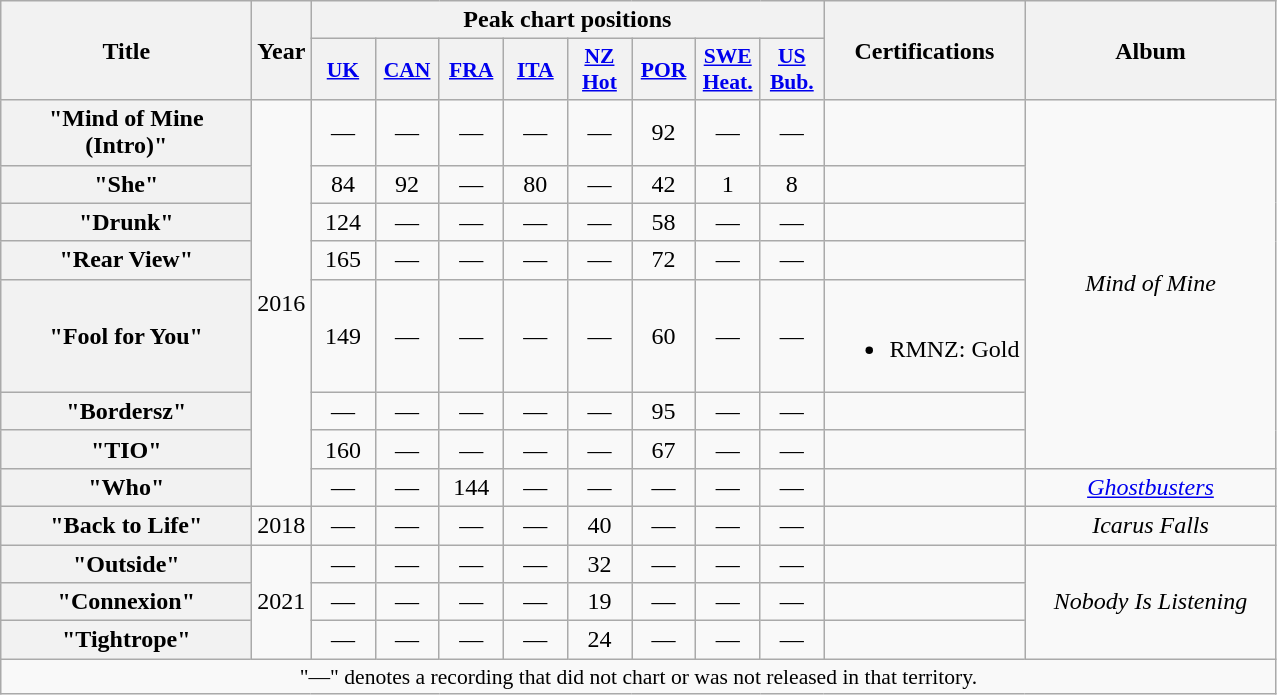<table class="wikitable plainrowheaders" style="text-align:center;">
<tr>
<th scope="col" rowspan="2" style="width:10em;">Title</th>
<th scope="col" rowspan="2">Year</th>
<th scope="col" colspan="8">Peak chart positions</th>
<th scope="col" rowspan="2">Certifications</th>
<th scope="col" rowspan="2" style="width:10em;">Album</th>
</tr>
<tr>
<th scope="col" style="width:2.5em;font-size:90%;"><a href='#'>UK</a><br></th>
<th scope="col" style="width:2.5em;font-size:90%;"><a href='#'>CAN</a><br></th>
<th scope="col" style="width:2.5em;font-size:90%;"><a href='#'>FRA</a><br></th>
<th scope="col" style="width:2.5em;font-size:90%;"><a href='#'>ITA</a><br></th>
<th scope="col" style="width:2.5em;font-size:90%;"><a href='#'>NZ<br>Hot</a><br></th>
<th scope="col" style="width:2.5em;font-size:90%;"><a href='#'>POR</a><br></th>
<th scope="col" style="width:2.5em;font-size:90%;"><a href='#'>SWE<br>Heat.</a><br></th>
<th scope="col" style="width:2.5em;font-size:90%;"><a href='#'>US<br>Bub.</a><br></th>
</tr>
<tr>
<th scope="row">"Mind of Mine (Intro)"</th>
<td rowspan="8">2016</td>
<td>—</td>
<td>—</td>
<td>—</td>
<td>—</td>
<td>—</td>
<td>92</td>
<td>—</td>
<td>—</td>
<td></td>
<td rowspan="7"><em>Mind of Mine</em></td>
</tr>
<tr>
<th scope="row">"She"</th>
<td>84</td>
<td>92</td>
<td>—</td>
<td>80</td>
<td>—</td>
<td>42</td>
<td>1</td>
<td>8</td>
<td></td>
</tr>
<tr>
<th scope="row">"Drunk"</th>
<td>124</td>
<td>—</td>
<td>—</td>
<td>—</td>
<td>—</td>
<td>58</td>
<td>—</td>
<td>—</td>
<td></td>
</tr>
<tr>
<th scope="row">"Rear View"</th>
<td>165</td>
<td>—</td>
<td>—</td>
<td>—</td>
<td>—</td>
<td>72</td>
<td>—</td>
<td>—</td>
<td></td>
</tr>
<tr>
<th scope="row">"Fool for You"</th>
<td>149</td>
<td>—</td>
<td>—</td>
<td>—</td>
<td>—</td>
<td>60</td>
<td>—</td>
<td>—</td>
<td><br><ul><li>RMNZ: Gold</li></ul></td>
</tr>
<tr>
<th scope="row">"Bordersz"</th>
<td>—</td>
<td>—</td>
<td>—</td>
<td>—</td>
<td>—</td>
<td>95</td>
<td>—</td>
<td>—</td>
<td></td>
</tr>
<tr>
<th scope="row">"TIO"</th>
<td>160</td>
<td>—</td>
<td>—</td>
<td>—</td>
<td>—</td>
<td>67</td>
<td>—</td>
<td>—</td>
<td></td>
</tr>
<tr>
<th scope="row">"Who"</th>
<td>—</td>
<td>—</td>
<td>144</td>
<td>—</td>
<td>—</td>
<td>—</td>
<td>—</td>
<td>—</td>
<td></td>
<td><em><a href='#'>Ghostbusters</a></em></td>
</tr>
<tr>
<th scope="row">"Back to Life"</th>
<td>2018</td>
<td>—</td>
<td>—</td>
<td>—</td>
<td>—</td>
<td>40</td>
<td>—</td>
<td>—</td>
<td>—</td>
<td></td>
<td><em>Icarus Falls</em></td>
</tr>
<tr>
<th scope="row">"Outside"</th>
<td rowspan="3">2021</td>
<td>—</td>
<td>—</td>
<td>—</td>
<td>—</td>
<td>32</td>
<td>—</td>
<td>—</td>
<td>—</td>
<td></td>
<td rowspan="3"><em>Nobody Is Listening</em></td>
</tr>
<tr>
<th scope="row">"Connexion"</th>
<td>—</td>
<td>—</td>
<td>—</td>
<td>—</td>
<td>19</td>
<td>—</td>
<td>—</td>
<td>—</td>
<td></td>
</tr>
<tr>
<th scope="row">"Tightrope"</th>
<td>—</td>
<td>—</td>
<td>—</td>
<td>—</td>
<td>24</td>
<td>—</td>
<td>—</td>
<td>—</td>
<td></td>
</tr>
<tr>
<td colspan="12" style="font-size:90%">"—" denotes a recording that did not chart or was not released in that territory.</td>
</tr>
</table>
